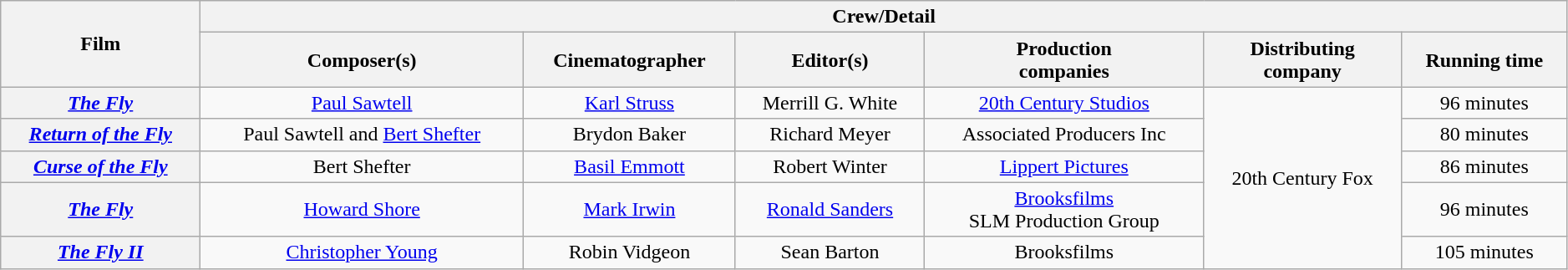<table class="wikitable sortable" style="text-align:center; width:99%;">
<tr>
<th rowspan="2">Film</th>
<th colspan="7">Crew/Detail</th>
</tr>
<tr>
<th>Composer(s)</th>
<th>Cinematographer</th>
<th>Editor(s)</th>
<th>Production <br>companies</th>
<th>Distributing <br>company</th>
<th>Running time</th>
</tr>
<tr>
<th><em><a href='#'>The Fly</a></em></th>
<td><a href='#'>Paul Sawtell</a></td>
<td><a href='#'>Karl Struss</a></td>
<td>Merrill G. White</td>
<td><a href='#'>20th Century Studios</a></td>
<td rowspan="5">20th Century Fox</td>
<td>96 minutes</td>
</tr>
<tr>
<th><em><a href='#'>Return of the Fly</a></em></th>
<td>Paul Sawtell and <a href='#'>Bert Shefter</a></td>
<td>Brydon Baker</td>
<td>Richard Meyer</td>
<td>Associated Producers Inc</td>
<td>80 minutes</td>
</tr>
<tr>
<th><em><a href='#'>Curse of the Fly</a></em></th>
<td>Bert Shefter</td>
<td><a href='#'>Basil Emmott</a></td>
<td>Robert Winter</td>
<td><a href='#'>Lippert Pictures</a></td>
<td>86 minutes</td>
</tr>
<tr>
<th><em><a href='#'>The Fly</a></em></th>
<td><a href='#'>Howard Shore</a></td>
<td><a href='#'>Mark Irwin</a></td>
<td><a href='#'>Ronald Sanders</a></td>
<td><a href='#'>Brooksfilms</a> <br>SLM Production Group</td>
<td>96 minutes</td>
</tr>
<tr>
<th><em><a href='#'>The Fly II</a></em></th>
<td><a href='#'>Christopher Young</a></td>
<td>Robin Vidgeon</td>
<td>Sean Barton</td>
<td>Brooksfilms</td>
<td>105 minutes</td>
</tr>
</table>
